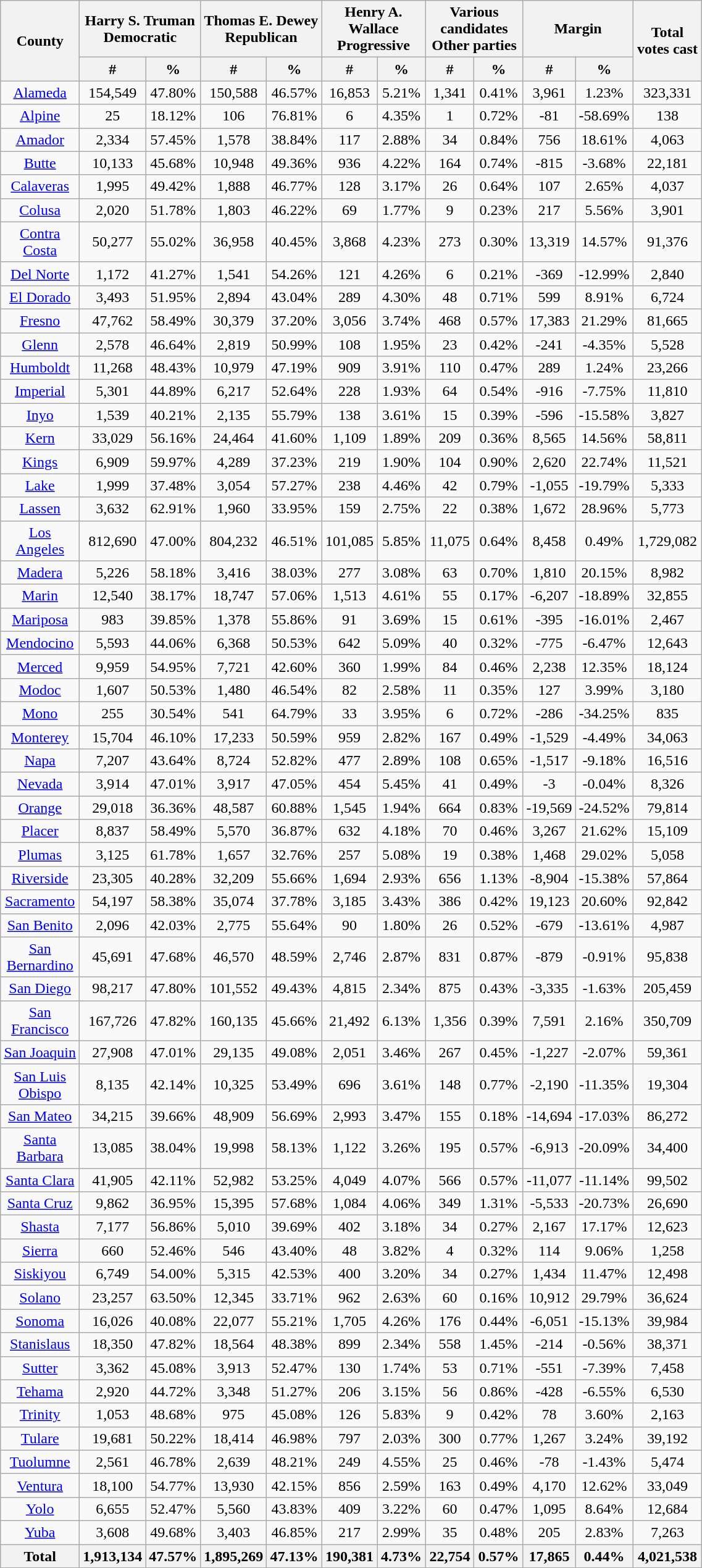<table width="60%"  class="wikitable sortable" style="text-align:center">
<tr>
<th style="text-align:center;" rowspan="2">County</th>
<th style="text-align:center;" colspan="2">Harry S. Truman<br>Democratic</th>
<th style="text-align:center;" colspan="2">Thomas E. Dewey<br>Republican</th>
<th style="text-align:center;" colspan="2">Henry A. Wallace<br>Progressive</th>
<th style="text-align:center;" colspan="2">Various candidates<br>Other parties</th>
<th style="text-align:center;" colspan="2">Margin</th>
<th style="text-align:center;" rowspan="2">Total votes cast</th>
</tr>
<tr>
<th style="text-align:center;" data-sort-type="number">#</th>
<th style="text-align:center;" data-sort-type="number">%</th>
<th style="text-align:center;" data-sort-type="number">#</th>
<th style="text-align:center;" data-sort-type="number">%</th>
<th style="text-align:center;" data-sort-type="number">#</th>
<th style="text-align:center;" data-sort-type="number">%</th>
<th style="text-align:center;" data-sort-type="number">#</th>
<th style="text-align:center;" data-sort-type="number">%</th>
<th style="text-align:center;" data-sort-type="number">#</th>
<th style="text-align:center;" data-sort-type="number">%</th>
</tr>
<tr style="text-align:center;">
<td><a href='#'>Alameda</a></td>
<td>154,549</td>
<td>47.80%</td>
<td>150,588</td>
<td>46.57%</td>
<td>16,853</td>
<td>5.21%</td>
<td>1,341</td>
<td>0.41%</td>
<td>3,961</td>
<td>1.23%</td>
<td>323,331</td>
</tr>
<tr style="text-align:center;">
<td><a href='#'>Alpine</a></td>
<td>25</td>
<td>18.12%</td>
<td>106</td>
<td>76.81%</td>
<td>6</td>
<td>4.35%</td>
<td>1</td>
<td>0.72%</td>
<td>-81</td>
<td>-58.69%</td>
<td>138</td>
</tr>
<tr style="text-align:center;">
<td><a href='#'>Amador</a></td>
<td>2,334</td>
<td>57.45%</td>
<td>1,578</td>
<td>38.84%</td>
<td>117</td>
<td>2.88%</td>
<td>34</td>
<td>0.84%</td>
<td>756</td>
<td>18.61%</td>
<td>4,063</td>
</tr>
<tr style="text-align:center;">
<td><a href='#'>Butte</a></td>
<td>10,133</td>
<td>45.68%</td>
<td>10,948</td>
<td>49.36%</td>
<td>936</td>
<td>4.22%</td>
<td>164</td>
<td>0.74%</td>
<td>-815</td>
<td>-3.68%</td>
<td>22,181</td>
</tr>
<tr style="text-align:center;">
<td><a href='#'>Calaveras</a></td>
<td>1,995</td>
<td>49.42%</td>
<td>1,888</td>
<td>46.77%</td>
<td>128</td>
<td>3.17%</td>
<td>26</td>
<td>0.64%</td>
<td>107</td>
<td>2.65%</td>
<td>4,037</td>
</tr>
<tr style="text-align:center;">
<td><a href='#'>Colusa</a></td>
<td>2,020</td>
<td>51.78%</td>
<td>1,803</td>
<td>46.22%</td>
<td>69</td>
<td>1.77%</td>
<td>9</td>
<td>0.23%</td>
<td>217</td>
<td>5.56%</td>
<td>3,901</td>
</tr>
<tr style="text-align:center;">
<td><a href='#'>Contra Costa</a></td>
<td>50,277</td>
<td>55.02%</td>
<td>36,958</td>
<td>40.45%</td>
<td>3,868</td>
<td>4.23%</td>
<td>273</td>
<td>0.30%</td>
<td>13,319</td>
<td>14.57%</td>
<td>91,376</td>
</tr>
<tr style="text-align:center;">
<td><a href='#'>Del Norte</a></td>
<td>1,172</td>
<td>41.27%</td>
<td>1,541</td>
<td>54.26%</td>
<td>121</td>
<td>4.26%</td>
<td>6</td>
<td>0.21%</td>
<td>-369</td>
<td>-12.99%</td>
<td>2,840</td>
</tr>
<tr style="text-align:center;">
<td><a href='#'>El Dorado</a></td>
<td>3,493</td>
<td>51.95%</td>
<td>2,894</td>
<td>43.04%</td>
<td>289</td>
<td>4.30%</td>
<td>48</td>
<td>0.71%</td>
<td>599</td>
<td>8.91%</td>
<td>6,724</td>
</tr>
<tr style="text-align:center;">
<td><a href='#'>Fresno</a></td>
<td>47,762</td>
<td>58.49%</td>
<td>30,379</td>
<td>37.20%</td>
<td>3,056</td>
<td>3.74%</td>
<td>468</td>
<td>0.57%</td>
<td>17,383</td>
<td>21.29%</td>
<td>81,665</td>
</tr>
<tr style="text-align:center;">
<td><a href='#'>Glenn</a></td>
<td>2,578</td>
<td>46.64%</td>
<td>2,819</td>
<td>50.99%</td>
<td>108</td>
<td>1.95%</td>
<td>23</td>
<td>0.42%</td>
<td>-241</td>
<td>-4.35%</td>
<td>5,528</td>
</tr>
<tr style="text-align:center;">
<td><a href='#'>Humboldt</a></td>
<td>11,268</td>
<td>48.43%</td>
<td>10,979</td>
<td>47.19%</td>
<td>909</td>
<td>3.91%</td>
<td>110</td>
<td>0.47%</td>
<td>289</td>
<td>1.24%</td>
<td>23,266</td>
</tr>
<tr style="text-align:center;">
<td><a href='#'>Imperial</a></td>
<td>5,301</td>
<td>44.89%</td>
<td>6,217</td>
<td>52.64%</td>
<td>228</td>
<td>1.93%</td>
<td>64</td>
<td>0.54%</td>
<td>-916</td>
<td>-7.75%</td>
<td>11,810</td>
</tr>
<tr style="text-align:center;">
<td><a href='#'>Inyo</a></td>
<td>1,539</td>
<td>40.21%</td>
<td>2,135</td>
<td>55.79%</td>
<td>138</td>
<td>3.61%</td>
<td>15</td>
<td>0.39%</td>
<td>-596</td>
<td>-15.58%</td>
<td>3,827</td>
</tr>
<tr style="text-align:center;">
<td><a href='#'>Kern</a></td>
<td>33,029</td>
<td>56.16%</td>
<td>24,464</td>
<td>41.60%</td>
<td>1,109</td>
<td>1.89%</td>
<td>209</td>
<td>0.36%</td>
<td>8,565</td>
<td>14.56%</td>
<td>58,811</td>
</tr>
<tr style="text-align:center;">
<td><a href='#'>Kings</a></td>
<td>6,909</td>
<td>59.97%</td>
<td>4,289</td>
<td>37.23%</td>
<td>219</td>
<td>1.90%</td>
<td>104</td>
<td>0.90%</td>
<td>2,620</td>
<td>22.74%</td>
<td>11,521</td>
</tr>
<tr style="text-align:center;">
<td><a href='#'>Lake</a></td>
<td>1,999</td>
<td>37.48%</td>
<td>3,054</td>
<td>57.27%</td>
<td>238</td>
<td>4.46%</td>
<td>42</td>
<td>0.79%</td>
<td>-1,055</td>
<td>-19.79%</td>
<td>5,333</td>
</tr>
<tr style="text-align:center;">
<td><a href='#'>Lassen</a></td>
<td>3,632</td>
<td>62.91%</td>
<td>1,960</td>
<td>33.95%</td>
<td>159</td>
<td>2.75%</td>
<td>22</td>
<td>0.38%</td>
<td>1,672</td>
<td>28.96%</td>
<td>5,773</td>
</tr>
<tr style="text-align:center;">
<td><a href='#'>Los Angeles</a></td>
<td>812,690</td>
<td>47.00%</td>
<td>804,232</td>
<td>46.51%</td>
<td>101,085</td>
<td>5.85%</td>
<td>11,075</td>
<td>0.64%</td>
<td>8,458</td>
<td>0.49%</td>
<td>1,729,082</td>
</tr>
<tr style="text-align:center;">
<td><a href='#'>Madera</a></td>
<td>5,226</td>
<td>58.18%</td>
<td>3,416</td>
<td>38.03%</td>
<td>277</td>
<td>3.08%</td>
<td>63</td>
<td>0.70%</td>
<td>1,810</td>
<td>20.15%</td>
<td>8,982</td>
</tr>
<tr style="text-align:center;">
<td><a href='#'>Marin</a></td>
<td>12,540</td>
<td>38.17%</td>
<td>18,747</td>
<td>57.06%</td>
<td>1,513</td>
<td>4.61%</td>
<td>55</td>
<td>0.17%</td>
<td>-6,207</td>
<td>-18.89%</td>
<td>32,855</td>
</tr>
<tr style="text-align:center;">
<td><a href='#'>Mariposa</a></td>
<td>983</td>
<td>39.85%</td>
<td>1,378</td>
<td>55.86%</td>
<td>91</td>
<td>3.69%</td>
<td>15</td>
<td>0.61%</td>
<td>-395</td>
<td>-16.01%</td>
<td>2,467</td>
</tr>
<tr style="text-align:center;">
<td><a href='#'>Mendocino</a></td>
<td>5,593</td>
<td>44.06%</td>
<td>6,368</td>
<td>50.53%</td>
<td>642</td>
<td>5.09%</td>
<td>40</td>
<td>0.32%</td>
<td>-775</td>
<td>-6.47%</td>
<td>12,643</td>
</tr>
<tr style="text-align:center;">
<td><a href='#'>Merced</a></td>
<td>9,959</td>
<td>54.95%</td>
<td>7,721</td>
<td>42.60%</td>
<td>360</td>
<td>1.99%</td>
<td>84</td>
<td>0.46%</td>
<td>2,238</td>
<td>12.35%</td>
<td>18,124</td>
</tr>
<tr style="text-align:center;">
<td><a href='#'>Modoc</a></td>
<td>1,607</td>
<td>50.53%</td>
<td>1,480</td>
<td>46.54%</td>
<td>82</td>
<td>2.58%</td>
<td>11</td>
<td>0.35%</td>
<td>127</td>
<td>3.99%</td>
<td>3,180</td>
</tr>
<tr style="text-align:center;">
<td><a href='#'>Mono</a></td>
<td>255</td>
<td>30.54%</td>
<td>541</td>
<td>64.79%</td>
<td>33</td>
<td>3.95%</td>
<td>6</td>
<td>0.72%</td>
<td>-286</td>
<td>-34.25%</td>
<td>835</td>
</tr>
<tr style="text-align:center;">
<td><a href='#'>Monterey</a></td>
<td>15,704</td>
<td>46.10%</td>
<td>17,233</td>
<td>50.59%</td>
<td>959</td>
<td>2.82%</td>
<td>167</td>
<td>0.49%</td>
<td>-1,529</td>
<td>-4.49%</td>
<td>34,063</td>
</tr>
<tr style="text-align:center;">
<td><a href='#'>Napa</a></td>
<td>7,207</td>
<td>43.64%</td>
<td>8,724</td>
<td>52.82%</td>
<td>477</td>
<td>2.89%</td>
<td>108</td>
<td>0.65%</td>
<td>-1,517</td>
<td>-9.18%</td>
<td>16,516</td>
</tr>
<tr style="text-align:center;">
<td><a href='#'>Nevada</a></td>
<td>3,914</td>
<td>47.01%</td>
<td>3,917</td>
<td>47.05%</td>
<td>454</td>
<td>5.45%</td>
<td>41</td>
<td>0.49%</td>
<td>-3</td>
<td>-0.04%</td>
<td>8,326</td>
</tr>
<tr style="text-align:center;">
<td><a href='#'>Orange</a></td>
<td>29,018</td>
<td>36.36%</td>
<td>48,587</td>
<td>60.88%</td>
<td>1,545</td>
<td>1.94%</td>
<td>664</td>
<td>0.83%</td>
<td>-19,569</td>
<td>-24.52%</td>
<td>79,814</td>
</tr>
<tr style="text-align:center;">
<td><a href='#'>Placer</a></td>
<td>8,837</td>
<td>58.49%</td>
<td>5,570</td>
<td>36.87%</td>
<td>632</td>
<td>4.18%</td>
<td>70</td>
<td>0.46%</td>
<td>3,267</td>
<td>21.62%</td>
<td>15,109</td>
</tr>
<tr style="text-align:center;">
<td><a href='#'>Plumas</a></td>
<td>3,125</td>
<td>61.78%</td>
<td>1,657</td>
<td>32.76%</td>
<td>257</td>
<td>5.08%</td>
<td>19</td>
<td>0.38%</td>
<td>1,468</td>
<td>29.02%</td>
<td>5,058</td>
</tr>
<tr style="text-align:center;">
<td><a href='#'>Riverside</a></td>
<td>23,305</td>
<td>40.28%</td>
<td>32,209</td>
<td>55.66%</td>
<td>1,694</td>
<td>2.93%</td>
<td>656</td>
<td>1.13%</td>
<td>-8,904</td>
<td>-15.38%</td>
<td>57,864</td>
</tr>
<tr style="text-align:center;">
<td><a href='#'>Sacramento</a></td>
<td>54,197</td>
<td>58.38%</td>
<td>35,074</td>
<td>37.78%</td>
<td>3,185</td>
<td>3.43%</td>
<td>386</td>
<td>0.42%</td>
<td>19,123</td>
<td>20.60%</td>
<td>92,842</td>
</tr>
<tr style="text-align:center;">
<td><a href='#'>San Benito</a></td>
<td>2,096</td>
<td>42.03%</td>
<td>2,775</td>
<td>55.64%</td>
<td>90</td>
<td>1.80%</td>
<td>26</td>
<td>0.52%</td>
<td>-679</td>
<td>-13.61%</td>
<td>4,987</td>
</tr>
<tr style="text-align:center;">
<td><a href='#'>San Bernardino</a></td>
<td>45,691</td>
<td>47.68%</td>
<td>46,570</td>
<td>48.59%</td>
<td>2,746</td>
<td>2.87%</td>
<td>831</td>
<td>0.87%</td>
<td>-879</td>
<td>-0.91%</td>
<td>95,838</td>
</tr>
<tr style="text-align:center;">
<td><a href='#'>San Diego</a></td>
<td>98,217</td>
<td>47.80%</td>
<td>101,552</td>
<td>49.43%</td>
<td>4,815</td>
<td>2.34%</td>
<td>875</td>
<td>0.43%</td>
<td>-3,335</td>
<td>-1.63%</td>
<td>205,459</td>
</tr>
<tr style="text-align:center;">
<td><a href='#'>San Francisco</a></td>
<td>167,726</td>
<td>47.82%</td>
<td>160,135</td>
<td>45.66%</td>
<td>21,492</td>
<td>6.13%</td>
<td>1,356</td>
<td>0.39%</td>
<td>7,591</td>
<td>2.16%</td>
<td>350,709</td>
</tr>
<tr style="text-align:center;">
<td><a href='#'>San Joaquin</a></td>
<td>27,908</td>
<td>47.01%</td>
<td>29,135</td>
<td>49.08%</td>
<td>2,051</td>
<td>3.46%</td>
<td>267</td>
<td>0.45%</td>
<td>-1,227</td>
<td>-2.07%</td>
<td>59,361</td>
</tr>
<tr style="text-align:center;">
<td><a href='#'>San Luis Obispo</a></td>
<td>8,135</td>
<td>42.14%</td>
<td>10,325</td>
<td>53.49%</td>
<td>696</td>
<td>3.61%</td>
<td>148</td>
<td>0.77%</td>
<td>-2,190</td>
<td>-11.35%</td>
<td>19,304</td>
</tr>
<tr style="text-align:center;">
<td><a href='#'>San Mateo</a></td>
<td>34,215</td>
<td>39.66%</td>
<td>48,909</td>
<td>56.69%</td>
<td>2,993</td>
<td>3.47%</td>
<td>155</td>
<td>0.18%</td>
<td>-14,694</td>
<td>-17.03%</td>
<td>86,272</td>
</tr>
<tr style="text-align:center;">
<td><a href='#'>Santa Barbara</a></td>
<td>13,085</td>
<td>38.04%</td>
<td>19,998</td>
<td>58.13%</td>
<td>1,122</td>
<td>3.26%</td>
<td>195</td>
<td>0.57%</td>
<td>-6,913</td>
<td>-20.09%</td>
<td>34,400</td>
</tr>
<tr style="text-align:center;">
<td><a href='#'>Santa Clara</a></td>
<td>41,905</td>
<td>42.11%</td>
<td>52,982</td>
<td>53.25%</td>
<td>4,049</td>
<td>4.07%</td>
<td>566</td>
<td>0.57%</td>
<td>-11,077</td>
<td>-11.14%</td>
<td>99,502</td>
</tr>
<tr style="text-align:center;">
<td><a href='#'>Santa Cruz</a></td>
<td>9,862</td>
<td>36.95%</td>
<td>15,395</td>
<td>57.68%</td>
<td>1,084</td>
<td>4.06%</td>
<td>349</td>
<td>1.31%</td>
<td>-5,533</td>
<td>-20.73%</td>
<td>26,690</td>
</tr>
<tr style="text-align:center;">
<td><a href='#'>Shasta</a></td>
<td>7,177</td>
<td>56.86%</td>
<td>5,010</td>
<td>39.69%</td>
<td>402</td>
<td>3.18%</td>
<td>34</td>
<td>0.27%</td>
<td>2,167</td>
<td>17.17%</td>
<td>12,623</td>
</tr>
<tr style="text-align:center;">
<td><a href='#'>Sierra</a></td>
<td>660</td>
<td>52.46%</td>
<td>546</td>
<td>43.40%</td>
<td>48</td>
<td>3.82%</td>
<td>4</td>
<td>0.32%</td>
<td>114</td>
<td>9.06%</td>
<td>1,258</td>
</tr>
<tr style="text-align:center;">
<td><a href='#'>Siskiyou</a></td>
<td>6,749</td>
<td>54.00%</td>
<td>5,315</td>
<td>42.53%</td>
<td>400</td>
<td>3.20%</td>
<td>34</td>
<td>0.27%</td>
<td>1,434</td>
<td>11.47%</td>
<td>12,498</td>
</tr>
<tr style="text-align:center;">
<td><a href='#'>Solano</a></td>
<td>23,257</td>
<td>63.50%</td>
<td>12,345</td>
<td>33.71%</td>
<td>962</td>
<td>2.63%</td>
<td>60</td>
<td>0.16%</td>
<td>10,912</td>
<td>29.79%</td>
<td>36,624</td>
</tr>
<tr style="text-align:center;">
<td><a href='#'>Sonoma</a></td>
<td>16,026</td>
<td>40.08%</td>
<td>22,077</td>
<td>55.21%</td>
<td>1,705</td>
<td>4.26%</td>
<td>176</td>
<td>0.44%</td>
<td>-6,051</td>
<td>-15.13%</td>
<td>39,984</td>
</tr>
<tr style="text-align:center;">
<td><a href='#'>Stanislaus</a></td>
<td>18,350</td>
<td>47.82%</td>
<td>18,564</td>
<td>48.38%</td>
<td>899</td>
<td>2.34%</td>
<td>558</td>
<td>1.45%</td>
<td>-214</td>
<td>-0.56%</td>
<td>38,371</td>
</tr>
<tr style="text-align:center;">
<td><a href='#'>Sutter</a></td>
<td>3,362</td>
<td>45.08%</td>
<td>3,913</td>
<td>52.47%</td>
<td>130</td>
<td>1.74%</td>
<td>53</td>
<td>0.71%</td>
<td>-551</td>
<td>-7.39%</td>
<td>7,458</td>
</tr>
<tr style="text-align:center;">
<td><a href='#'>Tehama</a></td>
<td>2,920</td>
<td>44.72%</td>
<td>3,348</td>
<td>51.27%</td>
<td>206</td>
<td>3.15%</td>
<td>56</td>
<td>0.86%</td>
<td>-428</td>
<td>-6.55%</td>
<td>6,530</td>
</tr>
<tr style="text-align:center;">
<td><a href='#'>Trinity</a></td>
<td>1,053</td>
<td>48.68%</td>
<td>975</td>
<td>45.08%</td>
<td>126</td>
<td>5.83%</td>
<td>9</td>
<td>0.42%</td>
<td>78</td>
<td>3.60%</td>
<td>2,163</td>
</tr>
<tr style="text-align:center;">
<td><a href='#'>Tulare</a></td>
<td>19,681</td>
<td>50.22%</td>
<td>18,414</td>
<td>46.98%</td>
<td>797</td>
<td>2.03%</td>
<td>300</td>
<td>0.77%</td>
<td>1,267</td>
<td>3.24%</td>
<td>39,192</td>
</tr>
<tr style="text-align:center;">
<td><a href='#'>Tuolumne</a></td>
<td>2,561</td>
<td>46.78%</td>
<td>2,639</td>
<td>48.21%</td>
<td>249</td>
<td>4.55%</td>
<td>25</td>
<td>0.46%</td>
<td>-78</td>
<td>-1.43%</td>
<td>5,474</td>
</tr>
<tr style="text-align:center;">
<td><a href='#'>Ventura</a></td>
<td>18,100</td>
<td>54.77%</td>
<td>13,930</td>
<td>42.15%</td>
<td>856</td>
<td>2.59%</td>
<td>163</td>
<td>0.49%</td>
<td>4,170</td>
<td>12.62%</td>
<td>33,049</td>
</tr>
<tr style="text-align:center;">
<td><a href='#'>Yolo</a></td>
<td>6,655</td>
<td>52.47%</td>
<td>5,560</td>
<td>43.83%</td>
<td>409</td>
<td>3.22%</td>
<td>60</td>
<td>0.47%</td>
<td>1,095</td>
<td>8.64%</td>
<td>12,684</td>
</tr>
<tr style="text-align:center;">
<td><a href='#'>Yuba</a></td>
<td>3,608</td>
<td>49.68%</td>
<td>3,403</td>
<td>46.85%</td>
<td>217</td>
<td>2.99%</td>
<td>35</td>
<td>0.48%</td>
<td>205</td>
<td>2.83%</td>
<td>7,263</td>
</tr>
<tr>
<th>Total</th>
<th>1,913,134</th>
<th>47.57%</th>
<th>1,895,269</th>
<th>47.13%</th>
<th>190,381</th>
<th>4.73%</th>
<th>22,754</th>
<th>0.57%</th>
<th>17,865</th>
<th>0.44%</th>
<th>4,021,538</th>
</tr>
</table>
